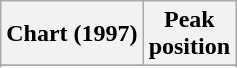<table class="wikitable plainrowheaders">
<tr>
<th>Chart (1997)</th>
<th>Peak<br>position</th>
</tr>
<tr>
</tr>
<tr>
</tr>
<tr>
</tr>
</table>
